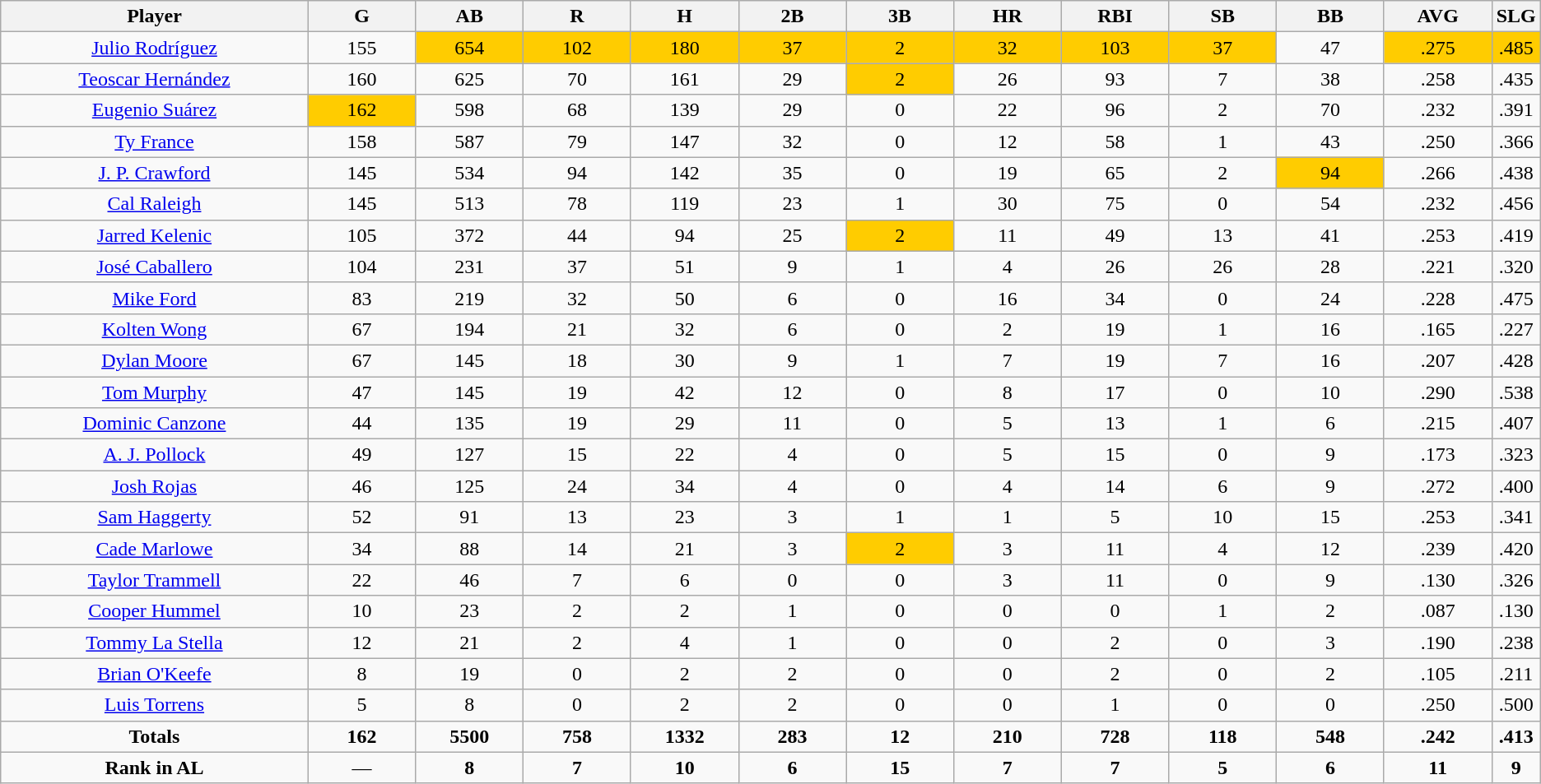<table class=wikitable style="text-align:center">
<tr>
<th bgcolor=#DDDDFF; width="20%">Player</th>
<th bgcolor=#DDDDFF; width="7%">G</th>
<th bgcolor=#DDDDFF; width="7%">AB</th>
<th bgcolor=#DDDDFF; width="7%">R</th>
<th bgcolor=#DDDDFF; width="7%">H</th>
<th bgcolor=#DDDDFF; width="7%">2B</th>
<th bgcolor=#DDDDFF; width="7%">3B</th>
<th bgcolor=#DDDDFF; width="7%">HR</th>
<th bgcolor=#DDDDFF; width="7%">RBI</th>
<th bgcolor=#DDDDFF; width="7%">SB</th>
<th bgcolor=#DDDDFF; width="7%">BB</th>
<th bgcolor=#DDDDFF; width="7%">AVG</th>
<th bgcolor=#DDDDFF; width="7%">SLG</th>
</tr>
<tr>
<td><a href='#'>Julio Rodríguez</a></td>
<td>155</td>
<td bgcolor=#ffcc00>654</td>
<td bgcolor=#ffcc00>102</td>
<td bgcolor=#ffcc00>180</td>
<td bgcolor=#ffcc00>37</td>
<td bgcolor=#ffcc00>2</td>
<td bgcolor=#ffcc00>32</td>
<td bgcolor=#ffcc00>103</td>
<td bgcolor=#ffcc00>37</td>
<td>47</td>
<td bgcolor=#ffcc00>.275</td>
<td bgcolor=#ffcc00>.485</td>
</tr>
<tr>
<td><a href='#'>Teoscar Hernández</a></td>
<td>160</td>
<td>625</td>
<td>70</td>
<td>161</td>
<td>29</td>
<td bgcolor=#ffcc00>2</td>
<td>26</td>
<td>93</td>
<td>7</td>
<td>38</td>
<td>.258</td>
<td>.435</td>
</tr>
<tr>
<td><a href='#'>Eugenio Suárez</a></td>
<td bgcolor=#ffcc00>162</td>
<td>598</td>
<td>68</td>
<td>139</td>
<td>29</td>
<td>0</td>
<td>22</td>
<td>96</td>
<td>2</td>
<td>70</td>
<td>.232</td>
<td>.391</td>
</tr>
<tr>
<td><a href='#'>Ty France</a></td>
<td>158</td>
<td>587</td>
<td>79</td>
<td>147</td>
<td>32</td>
<td>0</td>
<td>12</td>
<td>58</td>
<td>1</td>
<td>43</td>
<td>.250</td>
<td>.366</td>
</tr>
<tr>
<td><a href='#'>J. P. Crawford</a></td>
<td>145</td>
<td>534</td>
<td>94</td>
<td>142</td>
<td>35</td>
<td>0</td>
<td>19</td>
<td>65</td>
<td>2</td>
<td bgcolor=#ffcc00>94</td>
<td>.266</td>
<td>.438</td>
</tr>
<tr>
<td><a href='#'>Cal Raleigh</a></td>
<td>145</td>
<td>513</td>
<td>78</td>
<td>119</td>
<td>23</td>
<td>1</td>
<td>30</td>
<td>75</td>
<td>0</td>
<td>54</td>
<td>.232</td>
<td>.456</td>
</tr>
<tr>
<td><a href='#'>Jarred Kelenic</a></td>
<td>105</td>
<td>372</td>
<td>44</td>
<td>94</td>
<td>25</td>
<td bgcolor=#ffcc00>2</td>
<td>11</td>
<td>49</td>
<td>13</td>
<td>41</td>
<td>.253</td>
<td>.419</td>
</tr>
<tr>
<td><a href='#'>José Caballero</a></td>
<td>104</td>
<td>231</td>
<td>37</td>
<td>51</td>
<td>9</td>
<td>1</td>
<td>4</td>
<td>26</td>
<td>26</td>
<td>28</td>
<td>.221</td>
<td>.320</td>
</tr>
<tr>
<td><a href='#'>Mike Ford</a></td>
<td>83</td>
<td>219</td>
<td>32</td>
<td>50</td>
<td>6</td>
<td>0</td>
<td>16</td>
<td>34</td>
<td>0</td>
<td>24</td>
<td>.228</td>
<td>.475</td>
</tr>
<tr>
<td><a href='#'>Kolten Wong</a></td>
<td>67</td>
<td>194</td>
<td>21</td>
<td>32</td>
<td>6</td>
<td>0</td>
<td>2</td>
<td>19</td>
<td>1</td>
<td>16</td>
<td>.165</td>
<td>.227</td>
</tr>
<tr>
<td><a href='#'>Dylan Moore</a></td>
<td>67</td>
<td>145</td>
<td>18</td>
<td>30</td>
<td>9</td>
<td>1</td>
<td>7</td>
<td>19</td>
<td>7</td>
<td>16</td>
<td>.207</td>
<td>.428</td>
</tr>
<tr>
<td><a href='#'>Tom Murphy</a></td>
<td>47</td>
<td>145</td>
<td>19</td>
<td>42</td>
<td>12</td>
<td>0</td>
<td>8</td>
<td>17</td>
<td>0</td>
<td>10</td>
<td>.290</td>
<td>.538</td>
</tr>
<tr>
<td><a href='#'>Dominic Canzone</a></td>
<td>44</td>
<td>135</td>
<td>19</td>
<td>29</td>
<td>11</td>
<td>0</td>
<td>5</td>
<td>13</td>
<td>1</td>
<td>6</td>
<td>.215</td>
<td>.407</td>
</tr>
<tr>
<td><a href='#'>A. J. Pollock</a></td>
<td>49</td>
<td>127</td>
<td>15</td>
<td>22</td>
<td>4</td>
<td>0</td>
<td>5</td>
<td>15</td>
<td>0</td>
<td>9</td>
<td>.173</td>
<td>.323</td>
</tr>
<tr>
<td><a href='#'>Josh Rojas</a></td>
<td>46</td>
<td>125</td>
<td>24</td>
<td>34</td>
<td>4</td>
<td>0</td>
<td>4</td>
<td>14</td>
<td>6</td>
<td>9</td>
<td>.272</td>
<td>.400</td>
</tr>
<tr>
<td><a href='#'>Sam Haggerty</a></td>
<td>52</td>
<td>91</td>
<td>13</td>
<td>23</td>
<td>3</td>
<td>1</td>
<td>1</td>
<td>5</td>
<td>10</td>
<td>15</td>
<td>.253</td>
<td>.341</td>
</tr>
<tr>
<td><a href='#'>Cade Marlowe</a></td>
<td>34</td>
<td>88</td>
<td>14</td>
<td>21</td>
<td>3</td>
<td bgcolor=#ffcc00>2</td>
<td>3</td>
<td>11</td>
<td>4</td>
<td>12</td>
<td>.239</td>
<td>.420</td>
</tr>
<tr>
<td><a href='#'>Taylor Trammell</a></td>
<td>22</td>
<td>46</td>
<td>7</td>
<td>6</td>
<td>0</td>
<td>0</td>
<td>3</td>
<td>11</td>
<td>0</td>
<td>9</td>
<td>.130</td>
<td>.326</td>
</tr>
<tr>
<td><a href='#'>Cooper Hummel</a></td>
<td>10</td>
<td>23</td>
<td>2</td>
<td>2</td>
<td>1</td>
<td>0</td>
<td>0</td>
<td>0</td>
<td>1</td>
<td>2</td>
<td>.087</td>
<td>.130</td>
</tr>
<tr>
<td><a href='#'>Tommy La Stella</a></td>
<td>12</td>
<td>21</td>
<td>2</td>
<td>4</td>
<td>1</td>
<td>0</td>
<td>0</td>
<td>2</td>
<td>0</td>
<td>3</td>
<td>.190</td>
<td>.238</td>
</tr>
<tr>
<td><a href='#'>Brian O'Keefe</a></td>
<td>8</td>
<td>19</td>
<td>0</td>
<td>2</td>
<td>2</td>
<td>0</td>
<td>0</td>
<td>2</td>
<td>0</td>
<td>2</td>
<td>.105</td>
<td>.211</td>
</tr>
<tr>
<td><a href='#'>Luis Torrens</a></td>
<td>5</td>
<td>8</td>
<td>0</td>
<td>2</td>
<td>2</td>
<td>0</td>
<td>0</td>
<td>1</td>
<td>0</td>
<td>0</td>
<td>.250</td>
<td>.500</td>
</tr>
<tr>
<td><strong>Totals</strong></td>
<td><strong>162</strong></td>
<td><strong>5500</strong></td>
<td><strong>758</strong></td>
<td><strong>1332</strong></td>
<td><strong>283</strong></td>
<td><strong>12</strong></td>
<td><strong>210</strong></td>
<td><strong>728</strong></td>
<td><strong>118</strong></td>
<td><strong>548</strong></td>
<td><strong>.242</strong></td>
<td><strong>.413</strong></td>
</tr>
<tr>
<td><strong>Rank in AL</strong></td>
<td>—</td>
<td><strong>8</strong></td>
<td><strong>7</strong></td>
<td><strong>10</strong></td>
<td><strong>6</strong></td>
<td><strong>15</strong></td>
<td><strong>7</strong></td>
<td><strong>7</strong></td>
<td><strong>5</strong></td>
<td><strong>6</strong></td>
<td><strong>11</strong></td>
<td><strong>9</strong></td>
</tr>
</table>
